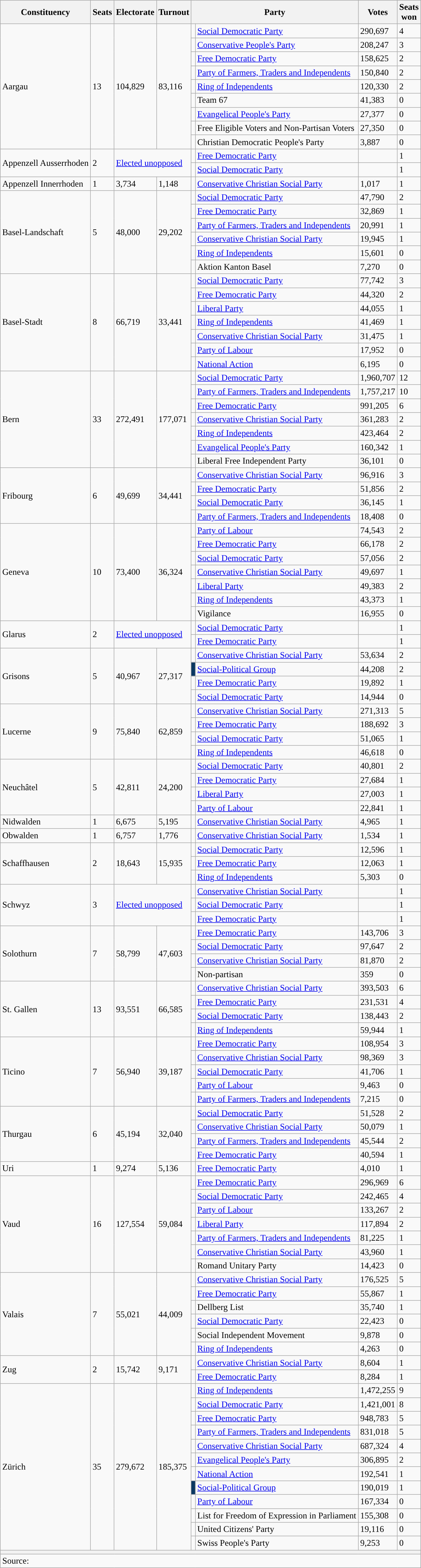<table class="wikitable">
<tr>
<th>Constituency</th>
<th>Seats</th>
<th>Electorate</th>
<th>Turnout</th>
<th colspan="2">Party</th>
<th>Votes</th>
<th>Seats<br>won</th>
</tr>
<tr>
<td rowspan="9">Aargau</td>
<td rowspan="9">13</td>
<td rowspan="9">104,829</td>
<td rowspan="9">83,116</td>
<td style="color:inherit;background:"></td>
<td><a href='#'>Social Democratic Party</a></td>
<td>290,697</td>
<td>4</td>
</tr>
<tr>
<td style="color:inherit;background:"></td>
<td><a href='#'>Conservative People's Party</a></td>
<td>208,247</td>
<td>3</td>
</tr>
<tr>
<td style="color:inherit;background:"></td>
<td><a href='#'>Free Democratic Party</a></td>
<td>158,625</td>
<td>2</td>
</tr>
<tr>
<td style="color:inherit;background:"></td>
<td><a href='#'>Party of Farmers, Traders and Independents</a></td>
<td>150,840</td>
<td>2</td>
</tr>
<tr>
<td style="color:inherit;background:"></td>
<td><a href='#'>Ring of Independents</a></td>
<td>120,330</td>
<td>2</td>
</tr>
<tr>
<td style="color:inherit;background:"></td>
<td>Team 67</td>
<td>41,383</td>
<td>0</td>
</tr>
<tr>
<td style="color:inherit;background:"></td>
<td><a href='#'>Evangelical People's Party</a></td>
<td>27,377</td>
<td>0</td>
</tr>
<tr>
<td style="color:inherit;background:"></td>
<td>Free Eligible Voters and Non-Partisan Voters</td>
<td>27,350</td>
<td>0</td>
</tr>
<tr>
<td style="color:inherit;background:"></td>
<td>Christian Democratic People's Party</td>
<td>3,887</td>
<td>0</td>
</tr>
<tr>
<td rowspan="2">Appenzell Ausserrhoden</td>
<td rowspan="2">2</td>
<td rowspan="2" colspan=2><a href='#'>Elected unopposed</a></td>
<td style="color:inherit;background:"></td>
<td><a href='#'>Free Democratic Party</a></td>
<td></td>
<td>1</td>
</tr>
<tr>
<td style="color:inherit;background:"></td>
<td><a href='#'>Social Democratic Party</a></td>
<td></td>
<td>1</td>
</tr>
<tr>
<td>Appenzell Innerrhoden</td>
<td>1</td>
<td>3,734</td>
<td>1,148</td>
<td style="color:inherit;background:"></td>
<td><a href='#'>Conservative Christian Social Party</a></td>
<td>1,017</td>
<td>1</td>
</tr>
<tr>
<td rowspan="6">Basel-Landschaft</td>
<td rowspan="6">5</td>
<td rowspan="6">48,000</td>
<td rowspan="6">29,202</td>
<td style="color:inherit;background:"></td>
<td><a href='#'>Social Democratic Party</a></td>
<td>47,790</td>
<td>2</td>
</tr>
<tr>
<td style="color:inherit;background:"></td>
<td><a href='#'>Free Democratic Party</a></td>
<td>32,869</td>
<td>1</td>
</tr>
<tr>
<td style="color:inherit;background:"></td>
<td><a href='#'>Party of Farmers, Traders and Independents</a></td>
<td>20,991</td>
<td>1</td>
</tr>
<tr>
<td style="color:inherit;background:"></td>
<td><a href='#'>Conservative Christian Social Party</a></td>
<td>19,945</td>
<td>1</td>
</tr>
<tr>
<td style="color:inherit;background:"></td>
<td><a href='#'>Ring of Independents</a></td>
<td>15,601</td>
<td>0</td>
</tr>
<tr>
<td style="color:inherit;background:"></td>
<td>Aktion Kanton Basel</td>
<td>7,270</td>
<td>0</td>
</tr>
<tr>
<td rowspan="7">Basel-Stadt</td>
<td rowspan="7">8</td>
<td rowspan="7">66,719</td>
<td rowspan="7">33,441</td>
<td style="color:inherit;background:"></td>
<td><a href='#'>Social Democratic Party</a></td>
<td>77,742</td>
<td>3</td>
</tr>
<tr>
<td style="color:inherit;background:"></td>
<td><a href='#'>Free Democratic Party</a></td>
<td>44,320</td>
<td>2</td>
</tr>
<tr>
<td style="color:inherit;background:"></td>
<td><a href='#'>Liberal Party</a></td>
<td>44,055</td>
<td>1</td>
</tr>
<tr>
<td style="color:inherit;background:"></td>
<td><a href='#'>Ring of Independents</a></td>
<td>41,469</td>
<td>1</td>
</tr>
<tr>
<td style="color:inherit;background:"></td>
<td><a href='#'>Conservative Christian Social Party</a></td>
<td>31,475</td>
<td>1</td>
</tr>
<tr>
<td style="color:inherit;background:"></td>
<td><a href='#'>Party of Labour</a></td>
<td>17,952</td>
<td>0</td>
</tr>
<tr>
<td style="color:inherit;background:"></td>
<td><a href='#'>National Action</a></td>
<td>6,195</td>
<td>0</td>
</tr>
<tr>
<td rowspan="7">Bern</td>
<td rowspan="7">33</td>
<td rowspan="7">272,491</td>
<td rowspan="7">177,071</td>
<td style="color:inherit;background:"></td>
<td><a href='#'>Social Democratic Party</a></td>
<td>1,960,707</td>
<td>12</td>
</tr>
<tr>
<td style="color:inherit;background:"></td>
<td><a href='#'>Party of Farmers, Traders and Independents</a></td>
<td>1,757,217</td>
<td>10</td>
</tr>
<tr>
<td style="color:inherit;background:"></td>
<td><a href='#'>Free Democratic Party</a></td>
<td>991,205</td>
<td>6</td>
</tr>
<tr>
<td style="color:inherit;background:"></td>
<td><a href='#'>Conservative Christian Social Party</a></td>
<td>361,283</td>
<td>2</td>
</tr>
<tr>
<td style="color:inherit;background:"></td>
<td><a href='#'>Ring of Independents</a></td>
<td>423,464</td>
<td>2</td>
</tr>
<tr>
<td style="color:inherit;background:"></td>
<td><a href='#'>Evangelical People's Party</a></td>
<td>160,342</td>
<td>1</td>
</tr>
<tr>
<td style="color:inherit;background:"></td>
<td>Liberal Free Independent Party</td>
<td>36,101</td>
<td>0</td>
</tr>
<tr>
<td rowspan="4">Fribourg</td>
<td rowspan="4">6</td>
<td rowspan="4">49,699</td>
<td rowspan="4">34,441</td>
<td style="color:inherit;background:"></td>
<td><a href='#'>Conservative Christian Social Party</a></td>
<td>96,916</td>
<td>3</td>
</tr>
<tr>
<td style="color:inherit;background:"></td>
<td><a href='#'>Free Democratic Party</a></td>
<td>51,856</td>
<td>2</td>
</tr>
<tr>
<td style="color:inherit;background:"></td>
<td><a href='#'>Social Democratic Party</a></td>
<td>36,145</td>
<td>1</td>
</tr>
<tr>
<td style="color:inherit;background:"></td>
<td><a href='#'>Party of Farmers, Traders and Independents</a></td>
<td>18,408</td>
<td>0</td>
</tr>
<tr>
<td rowspan="7">Geneva</td>
<td rowspan="7">10</td>
<td rowspan="7">73,400</td>
<td rowspan="7">36,324</td>
<td style="color:inherit;background:"></td>
<td><a href='#'>Party of Labour</a></td>
<td>74,543</td>
<td>2</td>
</tr>
<tr>
<td style="color:inherit;background:"></td>
<td><a href='#'>Free Democratic Party</a></td>
<td>66,178</td>
<td>2</td>
</tr>
<tr>
<td style="color:inherit;background:"></td>
<td><a href='#'>Social Democratic Party</a></td>
<td>57,056</td>
<td>2</td>
</tr>
<tr>
<td style="color:inherit;background:"></td>
<td><a href='#'>Conservative Christian Social Party</a></td>
<td>49,697</td>
<td>1</td>
</tr>
<tr>
<td style="color:inherit;background:"></td>
<td><a href='#'>Liberal Party</a></td>
<td>49,383</td>
<td>2</td>
</tr>
<tr>
<td style="color:inherit;background:"></td>
<td><a href='#'>Ring of Independents</a></td>
<td>43,373</td>
<td>1</td>
</tr>
<tr>
<td style="color:inherit;background:"></td>
<td>Vigilance</td>
<td>16,955</td>
<td>0</td>
</tr>
<tr>
<td rowspan="2">Glarus</td>
<td rowspan="2">2</td>
<td rowspan="2" colspan=2><a href='#'>Elected unopposed</a></td>
<td style="color:inherit;background:"></td>
<td><a href='#'>Social Democratic Party</a></td>
<td></td>
<td>1</td>
</tr>
<tr>
<td style="color:inherit;background:"></td>
<td><a href='#'>Free Democratic Party</a></td>
<td></td>
<td>1</td>
</tr>
<tr>
<td rowspan="4">Grisons</td>
<td rowspan="4">5</td>
<td rowspan="4">40,967</td>
<td rowspan="4">27,317</td>
<td style="color:inherit;background:"></td>
<td><a href='#'>Conservative Christian Social Party</a></td>
<td>53,634</td>
<td>2</td>
</tr>
<tr>
<td style="color:inherit;background:#0B3861"></td>
<td><a href='#'>Social-Political Group</a></td>
<td>44,208</td>
<td>2</td>
</tr>
<tr>
<td style="color:inherit;background:"></td>
<td><a href='#'>Free Democratic Party</a></td>
<td>19,892</td>
<td>1</td>
</tr>
<tr>
<td style="color:inherit;background:"></td>
<td><a href='#'>Social Democratic Party</a></td>
<td>14,944</td>
<td>0</td>
</tr>
<tr>
<td rowspan="4">Lucerne</td>
<td rowspan="4">9</td>
<td rowspan="4">75,840</td>
<td rowspan="4">62,859</td>
<td style="color:inherit;background:"></td>
<td><a href='#'>Conservative Christian Social Party</a></td>
<td>271,313</td>
<td>5</td>
</tr>
<tr>
<td style="color:inherit;background:"></td>
<td><a href='#'>Free Democratic Party</a></td>
<td>188,692</td>
<td>3</td>
</tr>
<tr>
<td style="color:inherit;background:"></td>
<td><a href='#'>Social Democratic Party</a></td>
<td>51,065</td>
<td>1</td>
</tr>
<tr>
<td style="color:inherit;background:"></td>
<td><a href='#'>Ring of Independents</a></td>
<td>46,618</td>
<td>0</td>
</tr>
<tr>
<td rowspan="4">Neuchâtel</td>
<td rowspan="4">5</td>
<td rowspan="4">42,811</td>
<td rowspan="4">24,200</td>
<td style="color:inherit;background:"></td>
<td><a href='#'>Social Democratic Party</a></td>
<td>40,801</td>
<td>2</td>
</tr>
<tr>
<td style="color:inherit;background:"></td>
<td><a href='#'>Free Democratic Party</a></td>
<td>27,684</td>
<td>1</td>
</tr>
<tr>
<td style="color:inherit;background:"></td>
<td><a href='#'>Liberal Party</a></td>
<td>27,003</td>
<td>1</td>
</tr>
<tr>
<td style="color:inherit;background:"></td>
<td><a href='#'>Party of Labour</a></td>
<td>22,841</td>
<td>1</td>
</tr>
<tr>
<td>Nidwalden</td>
<td>1</td>
<td>6,675</td>
<td>5,195</td>
<td style="color:inherit;background:"></td>
<td><a href='#'>Conservative Christian Social Party</a></td>
<td>4,965</td>
<td>1</td>
</tr>
<tr>
<td>Obwalden</td>
<td>1</td>
<td>6,757</td>
<td>1,776</td>
<td style="color:inherit;background:"></td>
<td><a href='#'>Conservative Christian Social Party</a></td>
<td>1,534</td>
<td>1</td>
</tr>
<tr>
<td rowspan="3">Schaffhausen</td>
<td rowspan="3">2</td>
<td rowspan="3">18,643</td>
<td rowspan="3">15,935</td>
<td style="color:inherit;background:"></td>
<td><a href='#'>Social Democratic Party</a></td>
<td>12,596</td>
<td>1</td>
</tr>
<tr>
<td style="color:inherit;background:"></td>
<td><a href='#'>Free Democratic Party</a></td>
<td>12,063</td>
<td>1</td>
</tr>
<tr>
<td style="color:inherit;background:"></td>
<td><a href='#'>Ring of Independents</a></td>
<td>5,303</td>
<td>0</td>
</tr>
<tr>
<td rowspan="3">Schwyz</td>
<td rowspan="3">3</td>
<td rowspan="3" colspan=2><a href='#'>Elected unopposed</a></td>
<td style="color:inherit;background:"></td>
<td><a href='#'>Conservative Christian Social Party</a></td>
<td></td>
<td>1</td>
</tr>
<tr>
<td style="color:inherit;background:"></td>
<td><a href='#'>Social Democratic Party</a></td>
<td></td>
<td>1</td>
</tr>
<tr>
<td style="color:inherit;background:"></td>
<td><a href='#'>Free Democratic Party</a></td>
<td></td>
<td>1</td>
</tr>
<tr>
<td rowspan="4">Solothurn</td>
<td rowspan="4">7</td>
<td rowspan="4">58,799</td>
<td rowspan="4">47,603</td>
<td style="color:inherit;background:"></td>
<td><a href='#'>Free Democratic Party</a></td>
<td>143,706</td>
<td>3</td>
</tr>
<tr>
<td style="color:inherit;background:"></td>
<td><a href='#'>Social Democratic Party</a></td>
<td>97,647</td>
<td>2</td>
</tr>
<tr>
<td style="color:inherit;background:"></td>
<td><a href='#'>Conservative Christian Social Party</a></td>
<td>81,870</td>
<td>2</td>
</tr>
<tr>
<td style="color:inherit;background:"></td>
<td>Non-partisan</td>
<td>359</td>
<td>0</td>
</tr>
<tr>
<td rowspan="4">St. Gallen</td>
<td rowspan="4">13</td>
<td rowspan="4">93,551</td>
<td rowspan="4">66,585</td>
<td style="color:inherit;background:"></td>
<td><a href='#'>Conservative Christian Social Party</a></td>
<td>393,503</td>
<td>6</td>
</tr>
<tr>
<td style="color:inherit;background:"></td>
<td><a href='#'>Free Democratic Party</a></td>
<td>231,531</td>
<td>4</td>
</tr>
<tr>
<td style="color:inherit;background:"></td>
<td><a href='#'>Social Democratic Party</a></td>
<td>138,443</td>
<td>2</td>
</tr>
<tr>
<td style="color:inherit;background:"></td>
<td><a href='#'>Ring of Independents</a></td>
<td>59,944</td>
<td>1</td>
</tr>
<tr>
<td rowspan="5">Ticino</td>
<td rowspan="5">7</td>
<td rowspan="5">56,940</td>
<td rowspan="5">39,187</td>
<td style="color:inherit;background:"></td>
<td><a href='#'>Free Democratic Party</a></td>
<td>108,954</td>
<td>3</td>
</tr>
<tr>
<td style="color:inherit;background:"></td>
<td><a href='#'>Conservative Christian Social Party</a></td>
<td>98,369</td>
<td>3</td>
</tr>
<tr>
<td style="color:inherit;background:"></td>
<td><a href='#'>Social Democratic Party</a></td>
<td>41,706</td>
<td>1</td>
</tr>
<tr>
<td style="color:inherit;background:"></td>
<td><a href='#'>Party of Labour</a></td>
<td>9,463</td>
<td>0</td>
</tr>
<tr>
<td style="color:inherit;background:"></td>
<td><a href='#'>Party of Farmers, Traders and Independents</a></td>
<td>7,215</td>
<td>0</td>
</tr>
<tr>
<td rowspan="4">Thurgau</td>
<td rowspan="4">6</td>
<td rowspan="4">45,194</td>
<td rowspan="4">32,040</td>
<td style="color:inherit;background:"></td>
<td><a href='#'>Social Democratic Party</a></td>
<td>51,528</td>
<td>2</td>
</tr>
<tr>
<td style="color:inherit;background:"></td>
<td><a href='#'>Conservative Christian Social Party</a></td>
<td>50,079</td>
<td>1</td>
</tr>
<tr>
<td style="color:inherit;background:"></td>
<td><a href='#'>Party of Farmers, Traders and Independents</a></td>
<td>45,544</td>
<td>2</td>
</tr>
<tr>
<td style="color:inherit;background:"></td>
<td><a href='#'>Free Democratic Party</a></td>
<td>40,594</td>
<td>1</td>
</tr>
<tr>
<td>Uri</td>
<td>1</td>
<td>9,274</td>
<td>5,136</td>
<td style="color:inherit;background:"></td>
<td><a href='#'>Free Democratic Party</a></td>
<td>4,010</td>
<td>1</td>
</tr>
<tr>
<td rowspan="7">Vaud</td>
<td rowspan="7">16</td>
<td rowspan="7">127,554</td>
<td rowspan="7">59,084</td>
<td style="color:inherit;background:"></td>
<td><a href='#'>Free Democratic Party</a></td>
<td>296,969</td>
<td>6</td>
</tr>
<tr>
<td style="color:inherit;background:"></td>
<td><a href='#'>Social Democratic Party</a></td>
<td>242,465</td>
<td>4</td>
</tr>
<tr>
<td style="color:inherit;background:"></td>
<td><a href='#'>Party of Labour</a></td>
<td>133,267</td>
<td>2</td>
</tr>
<tr>
<td style="color:inherit;background:"></td>
<td><a href='#'>Liberal Party</a></td>
<td>117,894</td>
<td>2</td>
</tr>
<tr>
<td style="color:inherit;background:"></td>
<td><a href='#'>Party of Farmers, Traders and Independents</a></td>
<td>81,225</td>
<td>1</td>
</tr>
<tr>
<td style="color:inherit;background:"></td>
<td><a href='#'>Conservative Christian Social Party</a></td>
<td>43,960</td>
<td>1</td>
</tr>
<tr>
<td style="color:inherit;background:"></td>
<td>Romand Unitary Party</td>
<td>14,423</td>
<td>0</td>
</tr>
<tr>
<td rowspan="6">Valais</td>
<td rowspan="6">7</td>
<td rowspan="6">55,021</td>
<td rowspan="6">44,009</td>
<td style="color:inherit;background:"></td>
<td><a href='#'>Conservative Christian Social Party</a></td>
<td>176,525</td>
<td>5</td>
</tr>
<tr>
<td style="color:inherit;background:"></td>
<td><a href='#'>Free Democratic Party</a></td>
<td>55,867</td>
<td>1</td>
</tr>
<tr>
<td style="color:inherit;background:"></td>
<td>Dellberg List</td>
<td>35,740</td>
<td>1</td>
</tr>
<tr>
<td style="color:inherit;background:"></td>
<td><a href='#'>Social Democratic Party</a></td>
<td>22,423</td>
<td>0</td>
</tr>
<tr>
<td style="color:inherit;background:"></td>
<td>Social Independent Movement</td>
<td>9,878</td>
<td>0</td>
</tr>
<tr>
<td style="color:inherit;background:"></td>
<td><a href='#'>Ring of Independents</a></td>
<td>4,263</td>
<td>0</td>
</tr>
<tr>
<td rowspan="2">Zug</td>
<td rowspan="2">2</td>
<td rowspan="2">15,742</td>
<td rowspan="2">9,171</td>
<td style="color:inherit;background:"></td>
<td><a href='#'>Conservative Christian Social Party</a></td>
<td>8,604</td>
<td>1</td>
</tr>
<tr>
<td style="color:inherit;background:"></td>
<td><a href='#'>Free Democratic Party</a></td>
<td>8,284</td>
<td>1</td>
</tr>
<tr>
<td rowspan="12">Zürich</td>
<td rowspan="12">35</td>
<td rowspan="12">279,672</td>
<td rowspan="12">185,375</td>
<td style="color:inherit;background:"></td>
<td><a href='#'>Ring of Independents</a></td>
<td>1,472,255</td>
<td>9</td>
</tr>
<tr>
<td style="color:inherit;background:"></td>
<td><a href='#'>Social Democratic Party</a></td>
<td>1,421,001</td>
<td>8</td>
</tr>
<tr>
<td style="color:inherit;background:"></td>
<td><a href='#'>Free Democratic Party</a></td>
<td>948,783</td>
<td>5</td>
</tr>
<tr>
<td style="color:inherit;background:"></td>
<td><a href='#'>Party of Farmers, Traders and Independents</a></td>
<td>831,018</td>
<td>5</td>
</tr>
<tr>
<td style="color:inherit;background:"></td>
<td><a href='#'>Conservative Christian Social Party</a></td>
<td>687,324</td>
<td>4</td>
</tr>
<tr>
<td style="color:inherit;background:"></td>
<td><a href='#'>Evangelical People's Party</a></td>
<td>306,895</td>
<td>2</td>
</tr>
<tr>
<td style="color:inherit;background:"></td>
<td><a href='#'>National Action</a></td>
<td>192,541</td>
<td>1</td>
</tr>
<tr>
<td style="color:inherit;background:#0B3861"></td>
<td><a href='#'>Social-Political Group</a></td>
<td>190,019</td>
<td>1</td>
</tr>
<tr>
<td style="color:inherit;background:"></td>
<td><a href='#'>Party of Labour</a></td>
<td>167,334</td>
<td>0</td>
</tr>
<tr>
<td style="color:inherit;background:"></td>
<td>List for Freedom of Expression in Parliament</td>
<td>155,308</td>
<td>0</td>
</tr>
<tr>
<td style="color:inherit;background:"></td>
<td>United Citizens' Party</td>
<td>19,116</td>
<td>0</td>
</tr>
<tr>
<td style="color:inherit;background:"></td>
<td>Swiss People's Party</td>
<td>9,253</td>
<td>0</td>
</tr>
<tr>
<th colspan="8"></th>
</tr>
<tr>
<td colspan="8">Source: </td>
</tr>
</table>
